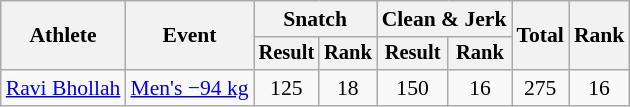<table class="wikitable" style="font-size:90%">
<tr>
<th rowspan="2">Athlete</th>
<th rowspan="2">Event</th>
<th colspan="2">Snatch</th>
<th colspan="2">Clean & Jerk</th>
<th rowspan="2">Total</th>
<th rowspan="2">Rank</th>
</tr>
<tr style="font-size:95%">
<th>Result</th>
<th>Rank</th>
<th>Result</th>
<th>Rank</th>
</tr>
<tr align=center>
<td align=left><a href='#'>Ravi Bhollah</a></td>
<td align=left><a href='#'>Men's −94 kg</a></td>
<td>125</td>
<td>18</td>
<td>150</td>
<td>16</td>
<td>275</td>
<td>16</td>
</tr>
</table>
